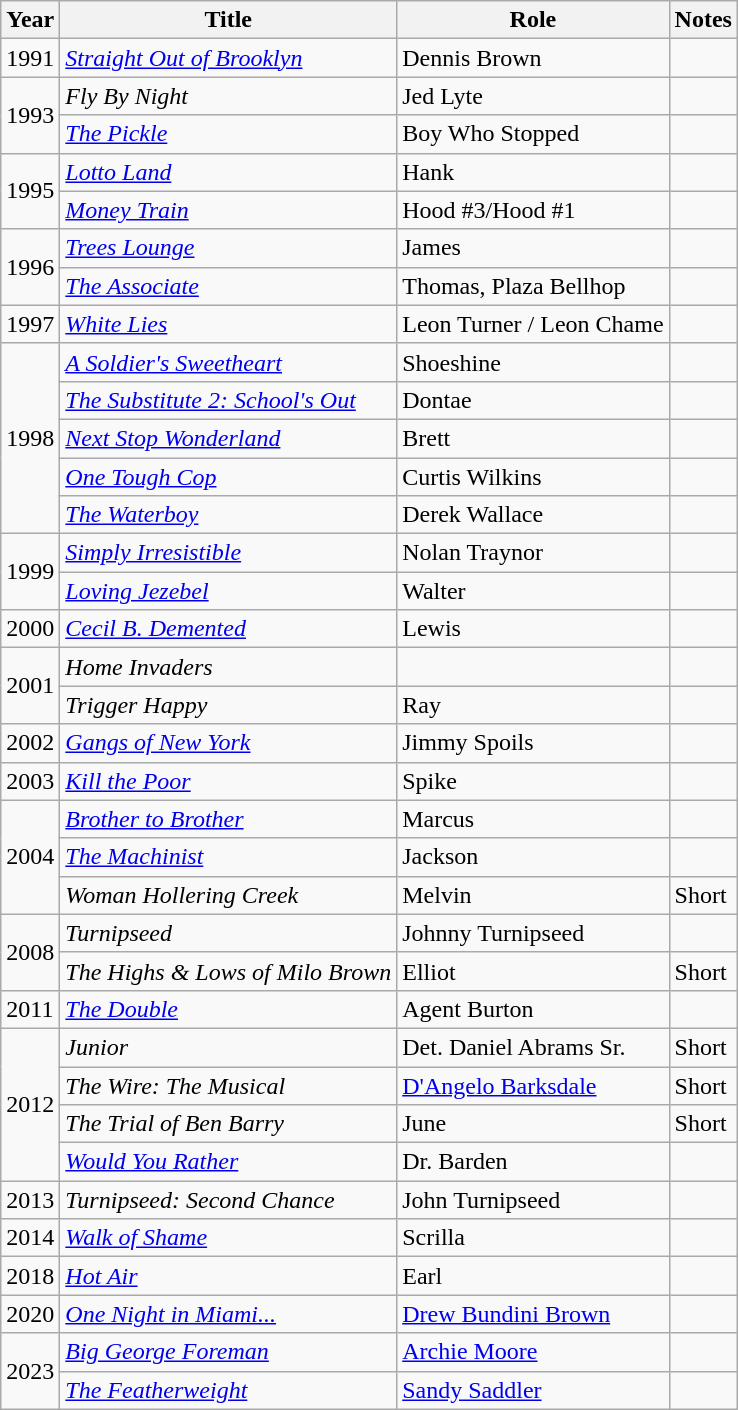<table class="wikitable sortable">
<tr>
<th>Year</th>
<th>Title</th>
<th>Role</th>
<th>Notes</th>
</tr>
<tr>
<td>1991</td>
<td><em><a href='#'>Straight Out of Brooklyn</a></em></td>
<td>Dennis Brown</td>
<td></td>
</tr>
<tr>
<td rowspan=2>1993</td>
<td><em>Fly By Night</em></td>
<td>Jed Lyte</td>
<td></td>
</tr>
<tr>
<td><em><a href='#'>The Pickle</a></em></td>
<td>Boy Who Stopped</td>
<td></td>
</tr>
<tr>
<td rowspan=2>1995</td>
<td><em><a href='#'>Lotto Land</a></em></td>
<td>Hank</td>
<td></td>
</tr>
<tr>
<td><em><a href='#'>Money Train</a></em></td>
<td>Hood #3/Hood #1</td>
<td></td>
</tr>
<tr>
<td rowspan=2>1996</td>
<td><em><a href='#'>Trees Lounge</a></em></td>
<td>James</td>
<td></td>
</tr>
<tr>
<td><em><a href='#'>The Associate</a></em></td>
<td>Thomas, Plaza Bellhop</td>
<td></td>
</tr>
<tr>
<td>1997</td>
<td><em><a href='#'>White Lies</a></em></td>
<td>Leon Turner / Leon Chame</td>
<td></td>
</tr>
<tr>
<td rowspan=5>1998</td>
<td><em><a href='#'>A Soldier's Sweetheart</a></em></td>
<td>Shoeshine</td>
<td></td>
</tr>
<tr>
<td><em><a href='#'>The Substitute 2: School's Out</a></em></td>
<td>Dontae</td>
<td></td>
</tr>
<tr>
<td><em><a href='#'>Next Stop Wonderland</a></em></td>
<td>Brett</td>
<td></td>
</tr>
<tr>
<td><em><a href='#'>One Tough Cop</a></em></td>
<td>Curtis Wilkins</td>
<td></td>
</tr>
<tr>
<td><em><a href='#'>The Waterboy</a></em></td>
<td>Derek Wallace</td>
<td></td>
</tr>
<tr>
<td rowspan=2>1999</td>
<td><em><a href='#'>Simply Irresistible</a></em></td>
<td>Nolan Traynor</td>
<td></td>
</tr>
<tr>
<td><em><a href='#'>Loving Jezebel</a></em></td>
<td>Walter</td>
<td></td>
</tr>
<tr>
<td>2000</td>
<td><em><a href='#'>Cecil B. Demented</a></em></td>
<td>Lewis</td>
<td></td>
</tr>
<tr>
<td rowspan=2>2001</td>
<td><em>Home Invaders</em></td>
<td></td>
<td></td>
</tr>
<tr>
<td><em>Trigger Happy</em></td>
<td>Ray</td>
<td></td>
</tr>
<tr>
<td>2002</td>
<td><em><a href='#'>Gangs of New York</a></em></td>
<td>Jimmy Spoils</td>
<td></td>
</tr>
<tr>
<td>2003</td>
<td><em><a href='#'>Kill the Poor</a></em></td>
<td>Spike</td>
<td></td>
</tr>
<tr>
<td rowspan=3>2004</td>
<td><em><a href='#'>Brother to Brother</a></em></td>
<td>Marcus</td>
<td></td>
</tr>
<tr>
<td><em><a href='#'>The Machinist</a></em></td>
<td>Jackson</td>
<td></td>
</tr>
<tr>
<td><em>Woman Hollering Creek</em></td>
<td>Melvin</td>
<td>Short</td>
</tr>
<tr>
<td rowspan=2>2008</td>
<td><em>Turnipseed</em></td>
<td>Johnny Turnipseed</td>
<td></td>
</tr>
<tr>
<td><em>The Highs & Lows of Milo Brown</em></td>
<td>Elliot</td>
<td>Short</td>
</tr>
<tr>
<td>2011</td>
<td><em><a href='#'>The Double</a></em></td>
<td>Agent Burton</td>
<td></td>
</tr>
<tr>
<td rowspan=4>2012</td>
<td><em>Junior</em></td>
<td>Det. Daniel Abrams Sr.</td>
<td>Short</td>
</tr>
<tr>
<td><em>The Wire: The Musical</em></td>
<td><a href='#'>D'Angelo Barksdale</a></td>
<td>Short</td>
</tr>
<tr>
<td><em>The Trial of Ben Barry</em></td>
<td>June</td>
<td>Short</td>
</tr>
<tr>
<td><em><a href='#'>Would You Rather</a></em></td>
<td>Dr. Barden</td>
<td></td>
</tr>
<tr>
<td>2013</td>
<td><em>Turnipseed: Second Chance</em></td>
<td>John Turnipseed</td>
<td></td>
</tr>
<tr>
<td>2014</td>
<td><em><a href='#'>Walk of Shame</a></em></td>
<td>Scrilla</td>
<td></td>
</tr>
<tr>
<td>2018</td>
<td><em><a href='#'>Hot Air</a></em></td>
<td>Earl</td>
<td></td>
</tr>
<tr>
<td>2020</td>
<td><em><a href='#'>One Night in Miami...</a></em></td>
<td><a href='#'>Drew Bundini Brown</a></td>
<td></td>
</tr>
<tr>
<td rowspan=2>2023</td>
<td><em><a href='#'>Big George Foreman</a></em></td>
<td><a href='#'>Archie Moore</a></td>
<td></td>
</tr>
<tr>
<td><em><a href='#'>The Featherweight</a></em></td>
<td><a href='#'>Sandy Saddler</a></td>
<td></td>
</tr>
</table>
